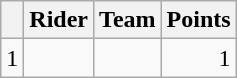<table class="wikitable">
<tr>
<th></th>
<th>Rider</th>
<th>Team</th>
<th>Points</th>
</tr>
<tr>
<td>1</td>
<td></td>
<td></td>
<td align=right>1</td>
</tr>
</table>
